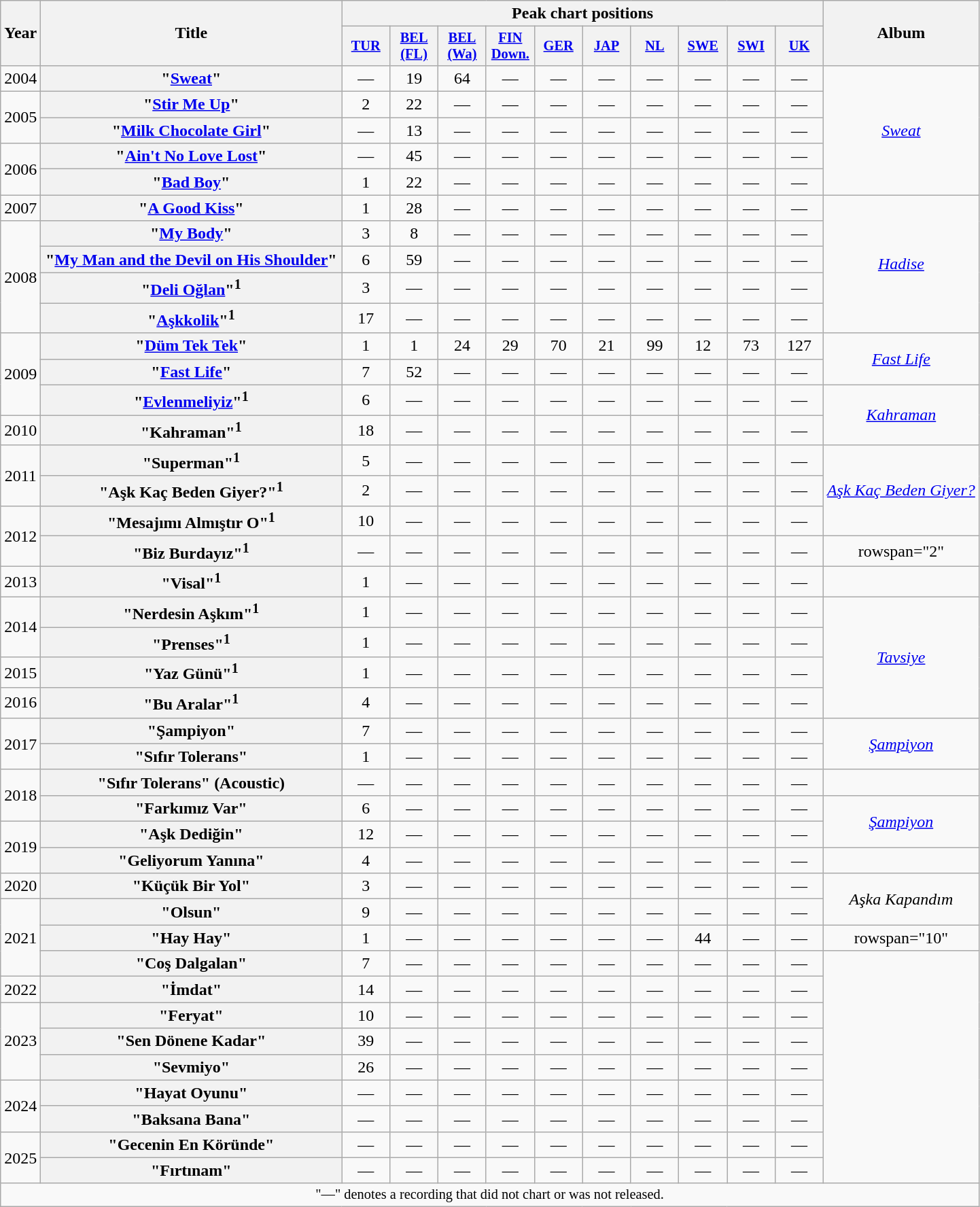<table class="wikitable plainrowheaders" style="text-align:center;">
<tr>
<th scope="col" rowspan="2" style="width:1em;">Year</th>
<th scope="col" rowspan="2" style="width:18em;">Title</th>
<th scope="col" colspan="10">Peak chart positions</th>
<th scope="col" rowspan="2">Album</th>
</tr>
<tr>
<th scope="col" style="width:3em;font-size:85%;"><a href='#'>TUR</a><br></th>
<th scope="col" style="width:3em;font-size:85%;"><a href='#'>BEL<br>(FL)</a><br></th>
<th scope="col" style="width:3em;font-size:85%;"><a href='#'>BEL<br>(Wa)</a><br></th>
<th scope="col" style="width:3em;font-size:85%;"><a href='#'>FIN<br>Down.</a><br></th>
<th scope="col" style="width:3em;font-size:85%;"><a href='#'>GER</a><br></th>
<th scope="col" style="width:3em;font-size:85%;"><a href='#'>JAP</a><br></th>
<th scope="col" style="width:3em;font-size:85%;"><a href='#'>NL</a><br></th>
<th scope="col" style="width:3em;font-size:85%;"><a href='#'>SWE</a><br></th>
<th scope="col" style="width:3em;font-size:85%;"><a href='#'>SWI</a><br></th>
<th scope="col" style="width:3em;font-size:85%;"><a href='#'>UK</a><br></th>
</tr>
<tr>
<td>2004</td>
<th scope="row">"<a href='#'>Sweat</a>"</th>
<td>—</td>
<td>19</td>
<td>64</td>
<td>—</td>
<td>—</td>
<td>—</td>
<td>—</td>
<td>—</td>
<td>—</td>
<td>—</td>
<td rowspan="5"><em><a href='#'>Sweat</a></em></td>
</tr>
<tr>
<td rowspan="2">2005</td>
<th scope="row">"<a href='#'>Stir Me Up</a>"</th>
<td>2</td>
<td>22</td>
<td>—</td>
<td>—</td>
<td>—</td>
<td>—</td>
<td>—</td>
<td>—</td>
<td>—</td>
<td>—</td>
</tr>
<tr>
<th scope="row">"<a href='#'>Milk Chocolate Girl</a>"</th>
<td>—</td>
<td>13</td>
<td>—</td>
<td>—</td>
<td>—</td>
<td>—</td>
<td>—</td>
<td>—</td>
<td>—</td>
<td>—</td>
</tr>
<tr>
<td rowspan="2">2006</td>
<th scope="row">"<a href='#'>Ain't No Love Lost</a>"</th>
<td>—</td>
<td>45</td>
<td>—</td>
<td>—</td>
<td>—</td>
<td>—</td>
<td>—</td>
<td>—</td>
<td>—</td>
<td>—</td>
</tr>
<tr>
<th scope="row">"<a href='#'>Bad Boy</a>"</th>
<td>1</td>
<td>22</td>
<td>—</td>
<td>—</td>
<td>—</td>
<td>—</td>
<td>—</td>
<td>—</td>
<td>—</td>
<td>—</td>
</tr>
<tr>
<td>2007</td>
<th scope="row">"<a href='#'>A Good Kiss</a>"</th>
<td>1</td>
<td>28</td>
<td>—</td>
<td>—</td>
<td>—</td>
<td>—</td>
<td>—</td>
<td>—</td>
<td>—</td>
<td>—</td>
<td rowspan="5"><em><a href='#'>Hadise</a></em></td>
</tr>
<tr>
<td rowspan="4">2008</td>
<th scope="row">"<a href='#'>My Body</a>"</th>
<td>3</td>
<td>8</td>
<td>—</td>
<td>—</td>
<td>—</td>
<td>—</td>
<td>—</td>
<td>—</td>
<td>—</td>
<td>—</td>
</tr>
<tr>
<th scope="row">"<a href='#'>My Man and the Devil on His Shoulder</a>"</th>
<td>6</td>
<td>59</td>
<td>—</td>
<td>—</td>
<td>—</td>
<td>—</td>
<td>—</td>
<td>—</td>
<td>—</td>
<td>—</td>
</tr>
<tr>
<th scope="row">"<a href='#'>Deli Oğlan</a>"<sup>1</sup></th>
<td>3</td>
<td>—</td>
<td>—</td>
<td>—</td>
<td>—</td>
<td>—</td>
<td>—</td>
<td>—</td>
<td>—</td>
<td>—</td>
</tr>
<tr>
<th scope="row">"<a href='#'>Aşkkolik</a>"<sup>1</sup></th>
<td>17</td>
<td>—</td>
<td>—</td>
<td>—</td>
<td>—</td>
<td>—</td>
<td>—</td>
<td>—</td>
<td>—</td>
<td>—</td>
</tr>
<tr>
<td rowspan="3">2009</td>
<th scope="row">"<a href='#'>Düm Tek Tek</a>"</th>
<td>1</td>
<td>1</td>
<td>24</td>
<td>29</td>
<td>70</td>
<td>21</td>
<td>99</td>
<td>12</td>
<td>73</td>
<td>127</td>
<td rowspan="2"><em><a href='#'>Fast Life</a></em></td>
</tr>
<tr>
<th scope="row">"<a href='#'>Fast Life</a>"</th>
<td>7</td>
<td>52</td>
<td>—</td>
<td>—</td>
<td>—</td>
<td>—</td>
<td>—</td>
<td>—</td>
<td>—</td>
<td>—</td>
</tr>
<tr>
<th scope="row">"<a href='#'>Evlenmeliyiz</a>"<sup>1</sup></th>
<td>6</td>
<td>—</td>
<td>—</td>
<td>—</td>
<td>—</td>
<td>—</td>
<td>—</td>
<td>—</td>
<td>—</td>
<td>—</td>
<td rowspan="2"><em><a href='#'>Kahraman</a></em></td>
</tr>
<tr>
<td>2010</td>
<th scope="row">"Kahraman"<sup>1</sup></th>
<td>18</td>
<td>—</td>
<td>—</td>
<td>—</td>
<td>—</td>
<td>—</td>
<td>—</td>
<td>—</td>
<td>—</td>
<td>—</td>
</tr>
<tr>
<td rowspan="2">2011</td>
<th scope="row">"Superman"<sup>1</sup></th>
<td>5</td>
<td>—</td>
<td>—</td>
<td>—</td>
<td>—</td>
<td>—</td>
<td>—</td>
<td>—</td>
<td>—</td>
<td>—</td>
<td rowspan="3"><em><a href='#'>Aşk Kaç Beden Giyer?</a></em></td>
</tr>
<tr>
<th scope="row">"Aşk Kaç Beden Giyer?"<sup>1</sup></th>
<td>2</td>
<td>—</td>
<td>—</td>
<td>—</td>
<td>—</td>
<td>—</td>
<td>—</td>
<td>—</td>
<td>—</td>
<td>—</td>
</tr>
<tr>
<td rowspan="2">2012</td>
<th scope="row">"Mesajımı Almıştır O"<sup>1</sup></th>
<td>10</td>
<td>—</td>
<td>—</td>
<td>—</td>
<td>—</td>
<td>—</td>
<td>—</td>
<td>—</td>
<td>—</td>
<td>—</td>
</tr>
<tr>
<th scope="row">"Biz Burdayız"<sup>1</sup></th>
<td>—</td>
<td>—</td>
<td>—</td>
<td>—</td>
<td>—</td>
<td>—</td>
<td>—</td>
<td>—</td>
<td>—</td>
<td>—</td>
<td>rowspan="2" </td>
</tr>
<tr>
<td>2013</td>
<th scope="row">"Visal"<sup>1</sup></th>
<td>1</td>
<td>—</td>
<td>—</td>
<td>—</td>
<td>—</td>
<td>—</td>
<td>—</td>
<td>—</td>
<td>—</td>
<td>—</td>
</tr>
<tr>
<td rowspan="2">2014</td>
<th scope="row">"Nerdesin Aşkım"<sup>1</sup></th>
<td>1</td>
<td>—</td>
<td>—</td>
<td>—</td>
<td>—</td>
<td>—</td>
<td>—</td>
<td>—</td>
<td>—</td>
<td>—</td>
<td rowspan="4"><em><a href='#'>Tavsiye</a></em></td>
</tr>
<tr>
<th scope="row">"Prenses"<sup>1</sup></th>
<td>1</td>
<td>—</td>
<td>—</td>
<td>—</td>
<td>—</td>
<td>—</td>
<td>—</td>
<td>—</td>
<td>—</td>
<td>—</td>
</tr>
<tr>
<td>2015</td>
<th scope="row">"Yaz Günü"<sup>1</sup></th>
<td>1</td>
<td>—</td>
<td>—</td>
<td>—</td>
<td>—</td>
<td>—</td>
<td>—</td>
<td>—</td>
<td>—</td>
<td>—</td>
</tr>
<tr>
<td>2016</td>
<th scope="row">"Bu Aralar"<sup>1</sup></th>
<td>4</td>
<td>—</td>
<td>—</td>
<td>—</td>
<td>—</td>
<td>—</td>
<td>—</td>
<td>—</td>
<td>—</td>
<td>—</td>
</tr>
<tr>
<td rowspan="2">2017</td>
<th scope="row">"Şampiyon"</th>
<td>7</td>
<td>—</td>
<td>—</td>
<td>—</td>
<td>—</td>
<td>—</td>
<td>—</td>
<td>—</td>
<td>—</td>
<td>—</td>
<td rowspan="2"><em><a href='#'>Şampiyon</a></em></td>
</tr>
<tr>
<th scope="row">"Sıfır Tolerans"</th>
<td>1</td>
<td>—</td>
<td>—</td>
<td>—</td>
<td>—</td>
<td>—</td>
<td>—</td>
<td>—</td>
<td>—</td>
<td>—</td>
</tr>
<tr>
<td rowspan="2">2018</td>
<th scope="row">"Sıfır Tolerans" (Acoustic)</th>
<td>—</td>
<td>—</td>
<td>—</td>
<td>—</td>
<td>—</td>
<td>—</td>
<td>—</td>
<td>—</td>
<td>—</td>
<td>—</td>
<td></td>
</tr>
<tr>
<th scope="row">"Farkımız Var"</th>
<td>6</td>
<td>—</td>
<td>—</td>
<td>—</td>
<td>—</td>
<td>—</td>
<td>—</td>
<td>—</td>
<td>—</td>
<td>—</td>
<td rowspan="2"><em><a href='#'>Şampiyon</a></em></td>
</tr>
<tr>
<td rowspan="2">2019</td>
<th scope="row">"Aşk Dediğin"</th>
<td>12</td>
<td>—</td>
<td>—</td>
<td>—</td>
<td>—</td>
<td>—</td>
<td>—</td>
<td>—</td>
<td>—</td>
<td>—</td>
</tr>
<tr>
<th scope="row">"Geliyorum Yanına"</th>
<td>4</td>
<td>—</td>
<td>—</td>
<td>—</td>
<td>—</td>
<td>—</td>
<td>—</td>
<td>—</td>
<td>—</td>
<td>—</td>
<td></td>
</tr>
<tr>
<td>2020</td>
<th scope="row">"Küçük Bir Yol"</th>
<td>3</td>
<td>—</td>
<td>—</td>
<td>—</td>
<td>—</td>
<td>—</td>
<td>—</td>
<td>—</td>
<td>—</td>
<td>—</td>
<td rowspan="2"><em>Aşka Kapandım</em></td>
</tr>
<tr>
<td rowspan="3">2021</td>
<th scope="row">"Olsun"</th>
<td>9</td>
<td>—</td>
<td>—</td>
<td>—</td>
<td>—</td>
<td>—</td>
<td>—</td>
<td>—</td>
<td>—</td>
<td>—</td>
</tr>
<tr>
<th scope="row">"Hay Hay"</th>
<td>1</td>
<td>—</td>
<td>—</td>
<td>—</td>
<td>—</td>
<td>—</td>
<td>—</td>
<td>44</td>
<td>—</td>
<td>—</td>
<td>rowspan="10" </td>
</tr>
<tr>
<th scope="row">"Coş Dalgalan"</th>
<td>7</td>
<td>—</td>
<td>—</td>
<td>—</td>
<td>—</td>
<td>—</td>
<td>—</td>
<td>—</td>
<td>—</td>
<td>—</td>
</tr>
<tr>
<td rowspan="1">2022</td>
<th scope="row">"İmdat" </th>
<td>14</td>
<td>—</td>
<td>—</td>
<td>—</td>
<td>—</td>
<td>—</td>
<td>—</td>
<td>—</td>
<td>—</td>
<td>—</td>
</tr>
<tr>
<td rowspan="3">2023</td>
<th scope="row">"Feryat"</th>
<td>10</td>
<td>—</td>
<td>—</td>
<td>—</td>
<td>—</td>
<td>—</td>
<td>—</td>
<td>—</td>
<td>—</td>
<td>—</td>
</tr>
<tr>
<th scope="row">"Sen Dönene Kadar" </th>
<td>39</td>
<td>—</td>
<td>—</td>
<td>—</td>
<td>—</td>
<td>—</td>
<td>—</td>
<td>—</td>
<td>—</td>
<td>—</td>
</tr>
<tr>
<th scope="row">"Sevmiyo"</th>
<td>26</td>
<td>—</td>
<td>—</td>
<td>—</td>
<td>—</td>
<td>—</td>
<td>—</td>
<td>—</td>
<td>—</td>
<td>—</td>
</tr>
<tr>
<td rowspan="2">2024</td>
<th scope="row">"Hayat Oyunu"</th>
<td>—</td>
<td>—</td>
<td>—</td>
<td>—</td>
<td>—</td>
<td>—</td>
<td>—</td>
<td>—</td>
<td>—</td>
<td>—</td>
</tr>
<tr>
<th scope="row">"Baksana Bana"</th>
<td>—</td>
<td>—</td>
<td>—</td>
<td>—</td>
<td>—</td>
<td>—</td>
<td>—</td>
<td>—</td>
<td>—</td>
<td>—</td>
</tr>
<tr>
<td rowspan="2">2025</td>
<th scope="row">"Gecenin En Köründe"</th>
<td>—</td>
<td>—</td>
<td>—</td>
<td>—</td>
<td>—</td>
<td>—</td>
<td>—</td>
<td>—</td>
<td>—</td>
<td>—</td>
</tr>
<tr>
<th scope="row">"Fırtınam"</th>
<td>—</td>
<td>—</td>
<td>—</td>
<td>—</td>
<td>—</td>
<td>—</td>
<td>—</td>
<td>—</td>
<td>—</td>
<td>—</td>
</tr>
<tr>
<td colspan="21" style="text-align:center; font-size:85%;">"—" denotes a recording that did not chart or was not released.</td>
</tr>
</table>
